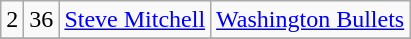<table class="wikitable">
<tr align="center" bgcolor="">
<td>2</td>
<td>36</td>
<td><a href='#'>Steve Mitchell</a></td>
<td><a href='#'>Washington Bullets</a></td>
</tr>
<tr align="center" bgcolor="">
</tr>
</table>
